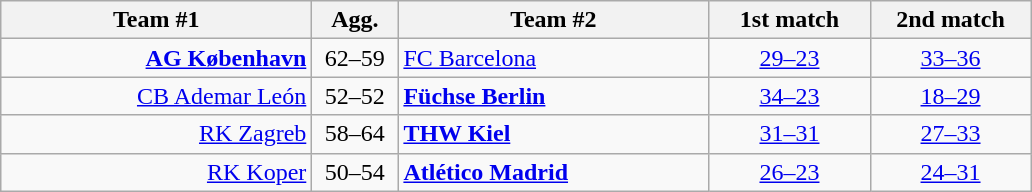<table class=wikitable style="text-align:center">
<tr>
<th width=200>Team #1</th>
<th width=50>Agg.</th>
<th width=200>Team #2</th>
<th width=100>1st match</th>
<th width=100>2nd match</th>
</tr>
<tr>
<td align=right><strong><a href='#'>AG København</a></strong> </td>
<td>62–59</td>
<td align=left> <a href='#'>FC Barcelona</a></td>
<td><a href='#'>29–23</a></td>
<td><a href='#'>33–36</a></td>
</tr>
<tr>
<td align=right><a href='#'>CB Ademar León</a> </td>
<td>52–52</td>
<td align=left> <strong><a href='#'>Füchse Berlin</a></strong></td>
<td><a href='#'>34–23</a></td>
<td><a href='#'>18–29</a></td>
</tr>
<tr>
<td align=right><a href='#'>RK Zagreb</a> </td>
<td>58–64</td>
<td align=left> <strong><a href='#'>THW Kiel</a></strong></td>
<td><a href='#'>31–31</a></td>
<td><a href='#'>27–33</a></td>
</tr>
<tr>
<td align=right><a href='#'>RK Koper</a> </td>
<td>50–54</td>
<td align=left> <strong><a href='#'>Atlético Madrid</a></strong></td>
<td><a href='#'>26–23</a></td>
<td><a href='#'>24–31</a></td>
</tr>
</table>
